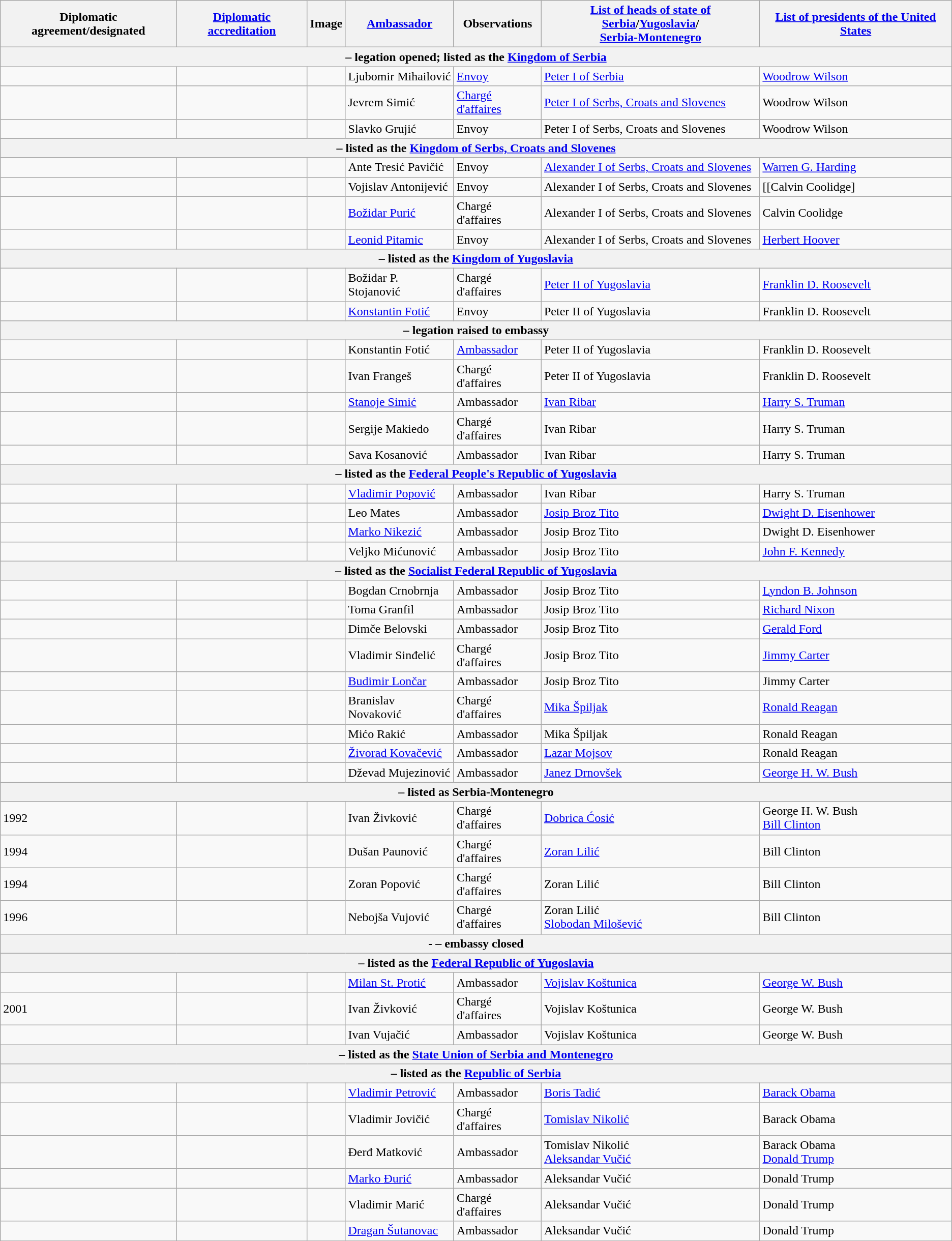<table class="wikitable sortable">
<tr>
<th>Diplomatic agreement/designated</th>
<th><a href='#'>Diplomatic accreditation</a></th>
<th>Image</th>
<th><a href='#'>Ambassador</a></th>
<th>Observations</th>
<th><a href='#'>List of heads of state of Serbia</a>/<a href='#'>Yugoslavia</a>/<br><a href='#'>Serbia-Montenegro</a></th>
<th><a href='#'>List of presidents of the United States</a></th>
</tr>
<tr>
<th colspan=7> – legation opened; listed as the <a href='#'>Kingdom of Serbia</a></th>
</tr>
<tr>
<td></td>
<td></td>
<td></td>
<td>Ljubomir Mihailović</td>
<td><a href='#'>Envoy</a></td>
<td><a href='#'>Peter I of Serbia</a></td>
<td><a href='#'>Woodrow Wilson</a></td>
</tr>
<tr>
<td></td>
<td></td>
<td></td>
<td>Jevrem Simić</td>
<td><a href='#'>Chargé d'affaires</a></td>
<td><a href='#'>Peter I of Serbs, Croats and Slovenes</a></td>
<td>Woodrow Wilson</td>
</tr>
<tr>
<td></td>
<td></td>
<td></td>
<td>Slavko Grujić</td>
<td>Envoy</td>
<td>Peter I of Serbs, Croats and Slovenes</td>
<td>Woodrow Wilson</td>
</tr>
<tr>
<th colspan=7> – listed as the <a href='#'>Kingdom of Serbs, Croats and Slovenes</a></th>
</tr>
<tr>
<td></td>
<td></td>
<td></td>
<td>Ante Tresić Pavičić</td>
<td>Envoy</td>
<td><a href='#'>Alexander I of Serbs, Croats and Slovenes</a></td>
<td><a href='#'>Warren G. Harding</a></td>
</tr>
<tr>
<td></td>
<td></td>
<td></td>
<td>Vojislav Antonijević</td>
<td>Envoy</td>
<td>Alexander I of Serbs, Croats and Slovenes</td>
<td>[[Calvin Coolidge]</td>
</tr>
<tr>
<td></td>
<td></td>
<td></td>
<td><a href='#'>Božidar Purić</a></td>
<td>Chargé d'affaires</td>
<td>Alexander I of Serbs, Croats and Slovenes</td>
<td>Calvin Coolidge</td>
</tr>
<tr>
<td></td>
<td></td>
<td></td>
<td><a href='#'>Leonid Pitamic</a></td>
<td>Envoy</td>
<td>Alexander I of Serbs, Croats and Slovenes</td>
<td><a href='#'>Herbert Hoover</a></td>
</tr>
<tr>
<th colspan=7> – listed as the <a href='#'>Kingdom of Yugoslavia</a></th>
</tr>
<tr>
<td></td>
<td></td>
<td></td>
<td>Božidar P. Stojanović</td>
<td>Chargé d'affaires</td>
<td><a href='#'>Peter II of Yugoslavia</a></td>
<td><a href='#'>Franklin D. Roosevelt</a></td>
</tr>
<tr>
<td></td>
<td></td>
<td></td>
<td><a href='#'>Konstantin Fotić</a></td>
<td>Envoy</td>
<td>Peter II of Yugoslavia</td>
<td>Franklin D. Roosevelt</td>
</tr>
<tr>
<th colspan=7> – legation raised to embassy</th>
</tr>
<tr>
<td></td>
<td></td>
<td></td>
<td>Konstantin Fotić</td>
<td><a href='#'>Ambassador</a></td>
<td>Peter II of Yugoslavia</td>
<td>Franklin D. Roosevelt</td>
</tr>
<tr>
<td></td>
<td></td>
<td></td>
<td>Ivan Frangeš</td>
<td>Chargé d'affaires</td>
<td>Peter II of Yugoslavia</td>
<td>Franklin D. Roosevelt</td>
</tr>
<tr>
<td></td>
<td></td>
<td></td>
<td><a href='#'>Stanoje Simić</a></td>
<td>Ambassador</td>
<td><a href='#'>Ivan Ribar</a></td>
<td><a href='#'>Harry S. Truman</a></td>
</tr>
<tr>
<td></td>
<td></td>
<td></td>
<td>Sergije Makiedo</td>
<td>Chargé d'affaires</td>
<td>Ivan Ribar</td>
<td>Harry S. Truman</td>
</tr>
<tr>
<td></td>
<td></td>
<td></td>
<td>Sava Kosanović</td>
<td>Ambassador</td>
<td>Ivan Ribar</td>
<td>Harry S. Truman</td>
</tr>
<tr>
<th colspan=7> – listed as the <a href='#'>Federal People's Republic of Yugoslavia</a></th>
</tr>
<tr>
<td></td>
<td></td>
<td></td>
<td><a href='#'>Vladimir Popović</a></td>
<td>Ambassador</td>
<td>Ivan Ribar</td>
<td>Harry S. Truman</td>
</tr>
<tr>
<td></td>
<td></td>
<td></td>
<td>Leo Mates</td>
<td>Ambassador</td>
<td><a href='#'>Josip Broz Tito</a></td>
<td><a href='#'>Dwight D. Eisenhower</a></td>
</tr>
<tr>
<td></td>
<td></td>
<td></td>
<td><a href='#'>Marko Nikezić</a></td>
<td>Ambassador</td>
<td>Josip Broz Tito</td>
<td>Dwight D. Eisenhower</td>
</tr>
<tr>
<td></td>
<td></td>
<td></td>
<td>Veljko Mićunović</td>
<td>Ambassador</td>
<td>Josip Broz Tito</td>
<td><a href='#'>John F. Kennedy</a></td>
</tr>
<tr>
<th colspan=7> – listed as the <a href='#'>Socialist Federal Republic of Yugoslavia</a></th>
</tr>
<tr>
<td></td>
<td></td>
<td></td>
<td>Bogdan Crnobrnja</td>
<td>Ambassador</td>
<td>Josip Broz Tito</td>
<td><a href='#'>Lyndon B. Johnson</a></td>
</tr>
<tr>
<td></td>
<td></td>
<td></td>
<td>Toma Granfil</td>
<td>Ambassador</td>
<td>Josip Broz Tito</td>
<td><a href='#'>Richard Nixon</a></td>
</tr>
<tr>
<td></td>
<td></td>
<td></td>
<td>Dimče Belovski</td>
<td>Ambassador</td>
<td>Josip Broz Tito</td>
<td><a href='#'>Gerald Ford</a></td>
</tr>
<tr>
<td></td>
<td></td>
<td></td>
<td>Vladimir Sinđelić</td>
<td>Chargé d'affaires</td>
<td>Josip Broz Tito</td>
<td><a href='#'>Jimmy Carter</a></td>
</tr>
<tr>
<td></td>
<td></td>
<td></td>
<td><a href='#'>Budimir Lončar</a></td>
<td>Ambassador</td>
<td>Josip Broz Tito</td>
<td>Jimmy Carter</td>
</tr>
<tr>
<td></td>
<td></td>
<td></td>
<td>Branislav Novaković</td>
<td>Chargé d'affaires</td>
<td><a href='#'>Mika Špiljak</a></td>
<td><a href='#'>Ronald Reagan</a></td>
</tr>
<tr>
<td></td>
<td></td>
<td></td>
<td>Mićo Rakić</td>
<td>Ambassador</td>
<td>Mika Špiljak</td>
<td>Ronald Reagan</td>
</tr>
<tr>
<td></td>
<td></td>
<td></td>
<td><a href='#'>Živorad Kovačević</a></td>
<td>Ambassador</td>
<td><a href='#'>Lazar Mojsov</a></td>
<td>Ronald Reagan</td>
</tr>
<tr>
<td></td>
<td></td>
<td></td>
<td>Dževad Mujezinović</td>
<td>Ambassador</td>
<td><a href='#'>Janez Drnovšek</a></td>
<td><a href='#'>George H. W. Bush</a></td>
</tr>
<tr>
<th colspan=7> – listed as Serbia-Montenegro</th>
</tr>
<tr>
<td>1992</td>
<td></td>
<td></td>
<td>Ivan Živković</td>
<td>Chargé d'affaires</td>
<td><a href='#'>Dobrica Ćosić</a></td>
<td>George H. W. Bush<br><a href='#'>Bill Clinton</a></td>
</tr>
<tr>
<td>1994</td>
<td></td>
<td></td>
<td>Dušan Paunović</td>
<td>Chargé d'affaires</td>
<td><a href='#'>Zoran Lilić</a></td>
<td>Bill Clinton</td>
</tr>
<tr>
<td>1994</td>
<td></td>
<td></td>
<td>Zoran Popović</td>
<td>Chargé d'affaires</td>
<td>Zoran Lilić</td>
<td>Bill Clinton</td>
</tr>
<tr>
<td>1996</td>
<td></td>
<td></td>
<td>Nebojša Vujović</td>
<td>Chargé d'affaires</td>
<td>Zoran Lilić<br><a href='#'>Slobodan Milošević</a></td>
<td>Bill Clinton</td>
</tr>
<tr>
<th colspan=7>- – embassy closed</th>
</tr>
<tr>
<th colspan=7> – listed as the <a href='#'>Federal Republic of Yugoslavia</a></th>
</tr>
<tr>
<td></td>
<td></td>
<td></td>
<td><a href='#'>Milan St. Protić</a></td>
<td>Ambassador</td>
<td><a href='#'>Vojislav Koštunica</a></td>
<td><a href='#'>George W. Bush</a></td>
</tr>
<tr>
<td>2001</td>
<td></td>
<td></td>
<td>Ivan Živković</td>
<td>Chargé d'affaires</td>
<td>Vojislav Koštunica</td>
<td>George W. Bush</td>
</tr>
<tr>
<td></td>
<td></td>
<td></td>
<td>Ivan Vujačić</td>
<td>Ambassador</td>
<td>Vojislav Koštunica</td>
<td>George W. Bush</td>
</tr>
<tr>
<th colspan=7> – listed as the <a href='#'>State Union of Serbia and Montenegro</a></th>
</tr>
<tr>
<th colspan=7> – listed as the <a href='#'>Republic of Serbia</a></th>
</tr>
<tr>
<td></td>
<td></td>
<td></td>
<td><a href='#'>Vladimir Petrović</a></td>
<td>Ambassador</td>
<td><a href='#'>Boris Tadić</a></td>
<td><a href='#'>Barack Obama</a></td>
</tr>
<tr>
<td></td>
<td></td>
<td></td>
<td>Vladimir Jovičić</td>
<td>Chargé d'affaires</td>
<td><a href='#'>Tomislav Nikolić</a></td>
<td>Barack Obama</td>
</tr>
<tr>
<td></td>
<td></td>
<td></td>
<td>Đerđ Matković</td>
<td>Ambassador</td>
<td>Tomislav Nikolić<br><a href='#'>Aleksandar Vučić</a></td>
<td>Barack Obama<br><a href='#'>Donald Trump</a></td>
</tr>
<tr>
<td></td>
<td></td>
<td></td>
<td><a href='#'>Marko Đurić</a></td>
<td>Ambassador</td>
<td>Aleksandar Vučić</td>
<td>Donald Trump</td>
</tr>
<tr>
<td></td>
<td></td>
<td></td>
<td>Vladimir Marić</td>
<td>Chargé d'affaires</td>
<td>Aleksandar Vučić</td>
<td>Donald Trump</td>
</tr>
<tr>
<td></td>
<td></td>
<td></td>
<td><a href='#'>Dragan Šutanovac</a></td>
<td>Ambassador</td>
<td>Aleksandar Vučić</td>
<td>Donald Trump</td>
</tr>
</table>
